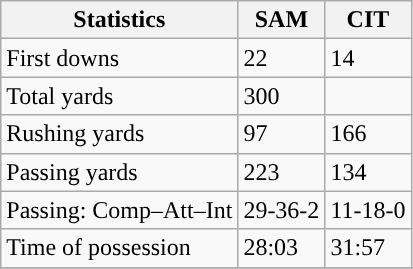<table class="wikitable" style="float: left;">
<tr>
<th>Statistics</th>
<th>SAM</th>
<th>CIT</th>
</tr>
<tr>
<td>First downs</td>
<td>22</td>
<td>14</td>
</tr>
<tr>
<td>Total yards</td>
<td 320>300</td>
</tr>
<tr>
<td>Rushing yards</td>
<td>97</td>
<td>166</td>
</tr>
<tr>
<td>Passing yards</td>
<td>223</td>
<td>134</td>
</tr>
<tr>
<td>Passing: Comp–Att–Int</td>
<td>29-36-2</td>
<td>11-18-0</td>
</tr>
<tr>
<td>Time of possession</td>
<td>28:03</td>
<td>31:57</td>
</tr>
<tr>
</tr>
</table>
